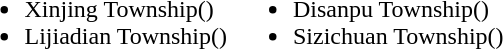<table>
<tr>
<td valign="top"><br><ul><li>Xinjing Township()</li><li>Lijiadian Township()</li></ul></td>
<td valign="top"><br><ul><li>Disanpu Township()</li><li>Sizichuan Township()</li></ul></td>
</tr>
</table>
